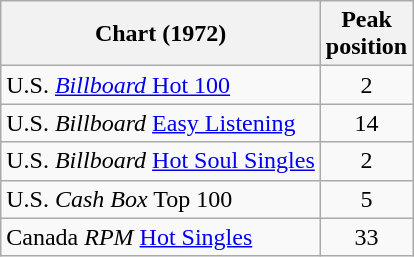<table class="wikitable sortable">
<tr>
<th>Chart (1972)</th>
<th>Peak<br>position</th>
</tr>
<tr>
<td>U.S. <a href='#'><em>Billboard</em> Hot 100</a></td>
<td align="center">2</td>
</tr>
<tr>
<td>U.S. <em>Billboard</em> <a href='#'>Easy Listening</a></td>
<td align="center">14</td>
</tr>
<tr>
<td>U.S. <em>Billboard</em> <a href='#'>Hot Soul Singles</a></td>
<td align="center">2</td>
</tr>
<tr>
<td>U.S. <em>Cash Box</em> Top 100</td>
<td align="center">5</td>
</tr>
<tr>
<td>Canada <em>RPM</em> <a href='#'>Hot Singles</a></td>
<td align="center">33</td>
</tr>
</table>
